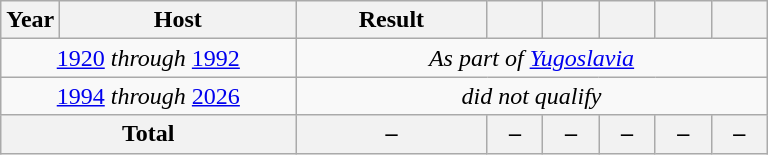<table class="wikitable" style="text-align:center">
<tr>
<th width=30>Year</th>
<th width=150>Host</th>
<th width=120>Result</th>
<th width=30></th>
<th width=30></th>
<th width=30></th>
<th width=30></th>
<th width=30></th>
</tr>
<tr>
<td colspan=2><a href='#'>1920</a> <em>through</em> <a href='#'>1992</a></td>
<td colspan=6><em>As part of  <a href='#'>Yugoslavia</a></em></td>
</tr>
<tr>
<td colspan=2><a href='#'>1994</a> <em>through</em> <a href='#'>2026</a></td>
<td colspan=6><em>did not qualify</em></td>
</tr>
<tr>
<th colspan=2>Total</th>
<th>–</th>
<th>–</th>
<th>–</th>
<th>–</th>
<th>–</th>
<th>–</th>
</tr>
</table>
